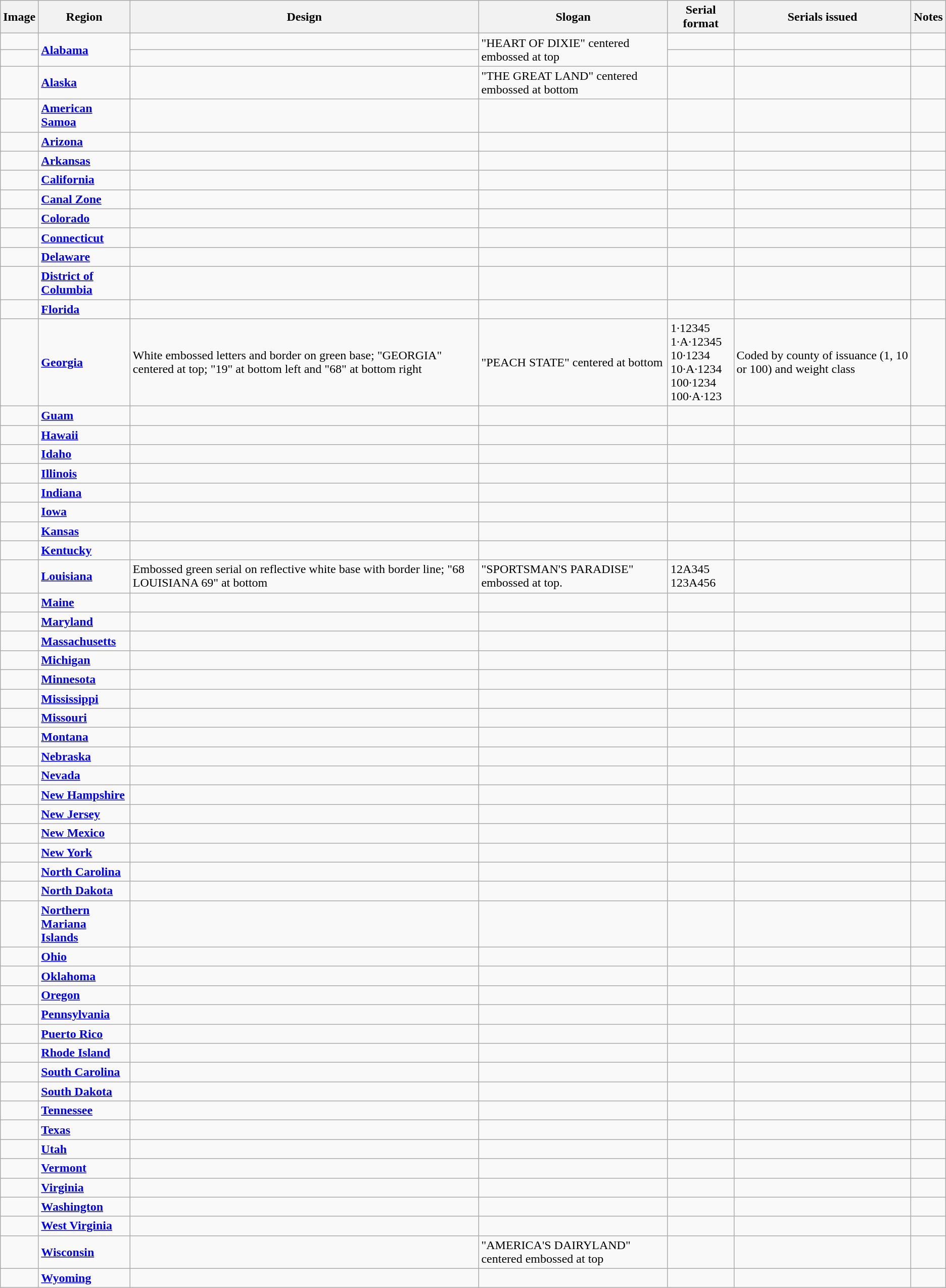<table class="wikitable">
<tr>
<th>Image</th>
<th>Region</th>
<th>Design</th>
<th>Slogan</th>
<th>Serial format</th>
<th>Serials issued</th>
<th>Notes</th>
</tr>
<tr>
<td></td>
<td rowspan=2><strong><a href='#'>Alabama</a></strong></td>
<td></td>
<td rowspan=2>"HEART OF DIXIE" centered embossed at top</td>
<td></td>
<td></td>
<td></td>
</tr>
<tr>
<td></td>
<td></td>
<td></td>
<td></td>
<td></td>
</tr>
<tr>
<td></td>
<td><strong><a href='#'>Alaska</a></strong></td>
<td></td>
<td>"THE GREAT LAND" centered embossed at bottom</td>
<td></td>
<td></td>
<td></td>
</tr>
<tr>
<td></td>
<td><strong><a href='#'>American Samoa</a></strong></td>
<td></td>
<td></td>
<td></td>
<td></td>
<td></td>
</tr>
<tr>
<td></td>
<td><strong><a href='#'>Arizona</a></strong></td>
<td></td>
<td></td>
<td></td>
<td></td>
<td></td>
</tr>
<tr>
<td></td>
<td><strong><a href='#'>Arkansas</a></strong></td>
<td></td>
<td></td>
<td></td>
<td></td>
<td></td>
</tr>
<tr>
<td></td>
<td><strong><a href='#'>California</a></strong></td>
<td></td>
<td></td>
<td></td>
<td></td>
<td></td>
</tr>
<tr>
<td></td>
<td><strong><a href='#'>Canal Zone</a></strong></td>
<td></td>
<td></td>
<td></td>
<td></td>
<td></td>
</tr>
<tr>
<td></td>
<td><strong><a href='#'>Colorado</a></strong></td>
<td></td>
<td></td>
<td></td>
<td></td>
<td></td>
</tr>
<tr>
<td></td>
<td><strong><a href='#'>Connecticut</a></strong></td>
<td></td>
<td></td>
<td></td>
<td></td>
<td></td>
</tr>
<tr>
<td></td>
<td><strong><a href='#'>Delaware</a></strong></td>
<td></td>
<td></td>
<td></td>
<td></td>
<td></td>
</tr>
<tr>
<td></td>
<td><strong><a href='#'>District of<br>Columbia</a></strong></td>
<td></td>
<td></td>
<td></td>
<td></td>
<td></td>
</tr>
<tr>
<td></td>
<td><strong><a href='#'>Florida</a></strong></td>
<td></td>
<td></td>
<td></td>
<td></td>
<td></td>
</tr>
<tr>
<td></td>
<td><strong><a href='#'>Georgia</a></strong></td>
<td>White embossed letters and border on green base; "GEORGIA" centered at top; "19" at bottom left and "68" at bottom right</td>
<td>"PEACH STATE" centered at bottom</td>
<td>1·12345<br>1·A·12345<br>10·1234<br>10·A·1234<br>100·1234<br>100·A·123</td>
<td>Coded by county of issuance (1, 10 or 100) and weight class</td>
<td></td>
</tr>
<tr>
<td></td>
<td><strong><a href='#'>Guam</a></strong></td>
<td></td>
<td></td>
<td></td>
<td></td>
<td></td>
</tr>
<tr>
<td></td>
<td><strong><a href='#'>Hawaii</a></strong></td>
<td></td>
<td></td>
<td></td>
<td></td>
<td></td>
</tr>
<tr>
<td></td>
<td><strong><a href='#'>Idaho</a></strong></td>
<td></td>
<td></td>
<td></td>
<td></td>
<td></td>
</tr>
<tr>
<td></td>
<td><strong><a href='#'>Illinois</a></strong></td>
<td></td>
<td></td>
<td></td>
<td></td>
<td></td>
</tr>
<tr>
<td></td>
<td><strong><a href='#'>Indiana</a></strong></td>
<td></td>
<td></td>
<td></td>
<td></td>
<td></td>
</tr>
<tr>
<td></td>
<td><strong><a href='#'>Iowa</a></strong></td>
<td></td>
<td></td>
<td></td>
<td></td>
<td></td>
</tr>
<tr>
<td></td>
<td><strong><a href='#'>Kansas</a></strong></td>
<td></td>
<td></td>
<td></td>
<td></td>
<td></td>
</tr>
<tr>
<td></td>
<td><strong><a href='#'>Kentucky</a></strong></td>
<td></td>
<td></td>
<td></td>
<td></td>
<td></td>
</tr>
<tr>
<td></td>
<td><strong><a href='#'>Louisiana</a></strong></td>
<td>Embossed green serial on reflective white base with border line; "68 LOUISIANA 69" at bottom</td>
<td>"SPORTSMAN'S PARADISE" embossed at top.</td>
<td>12A345<br>123A456</td>
<td></td>
<td></td>
</tr>
<tr>
<td></td>
<td><strong><a href='#'>Maine</a></strong></td>
<td></td>
<td></td>
<td></td>
<td></td>
<td></td>
</tr>
<tr>
<td></td>
<td><strong><a href='#'>Maryland</a></strong></td>
<td></td>
<td></td>
<td></td>
<td></td>
<td></td>
</tr>
<tr>
<td></td>
<td><strong><a href='#'>Massachusetts</a></strong></td>
<td></td>
<td></td>
<td></td>
<td></td>
<td></td>
</tr>
<tr>
<td></td>
<td><strong><a href='#'>Michigan</a></strong></td>
<td></td>
<td></td>
<td></td>
<td></td>
<td></td>
</tr>
<tr>
<td></td>
<td><strong><a href='#'>Minnesota</a></strong></td>
<td></td>
<td></td>
<td></td>
<td></td>
<td></td>
</tr>
<tr>
<td></td>
<td><strong><a href='#'>Mississippi</a></strong></td>
<td></td>
<td></td>
<td></td>
<td></td>
<td></td>
</tr>
<tr>
<td></td>
<td><strong><a href='#'>Missouri</a></strong></td>
<td></td>
<td></td>
<td></td>
<td></td>
<td></td>
</tr>
<tr>
<td></td>
<td><strong><a href='#'>Montana</a></strong></td>
<td></td>
<td></td>
<td></td>
<td></td>
<td></td>
</tr>
<tr>
<td></td>
<td><strong><a href='#'>Nebraska</a></strong></td>
<td></td>
<td></td>
<td></td>
<td></td>
<td></td>
</tr>
<tr>
<td></td>
<td><strong><a href='#'>Nevada</a></strong></td>
<td></td>
<td></td>
<td></td>
<td></td>
<td></td>
</tr>
<tr>
<td></td>
<td><strong><a href='#'>New Hampshire</a></strong></td>
<td></td>
<td></td>
<td></td>
<td></td>
<td></td>
</tr>
<tr>
<td></td>
<td><strong><a href='#'>New Jersey</a></strong></td>
<td></td>
<td></td>
<td></td>
<td></td>
<td></td>
</tr>
<tr>
<td></td>
<td><strong><a href='#'>New Mexico</a></strong></td>
<td></td>
<td></td>
<td></td>
<td></td>
<td></td>
</tr>
<tr>
<td></td>
<td><strong><a href='#'>New York</a></strong></td>
<td></td>
<td></td>
<td></td>
<td></td>
<td></td>
</tr>
<tr>
<td></td>
<td><strong><a href='#'>North Carolina</a></strong></td>
<td></td>
<td></td>
<td></td>
<td></td>
<td></td>
</tr>
<tr>
<td></td>
<td><strong><a href='#'>North Dakota</a></strong></td>
<td></td>
<td></td>
<td></td>
<td></td>
<td></td>
</tr>
<tr>
<td></td>
<td><strong><a href='#'>Northern Mariana<br> Islands</a></strong></td>
<td></td>
<td></td>
<td></td>
<td></td>
<td></td>
</tr>
<tr>
<td></td>
<td><strong><a href='#'>Ohio</a></strong></td>
<td></td>
<td></td>
<td></td>
<td></td>
<td></td>
</tr>
<tr>
<td></td>
<td><strong><a href='#'>Oklahoma</a></strong></td>
<td></td>
<td></td>
<td></td>
<td></td>
<td></td>
</tr>
<tr>
<td></td>
<td><strong><a href='#'>Oregon</a></strong></td>
<td></td>
<td></td>
<td></td>
<td></td>
<td></td>
</tr>
<tr>
<td></td>
<td><strong><a href='#'>Pennsylvania</a></strong></td>
<td></td>
<td></td>
<td></td>
<td></td>
<td></td>
</tr>
<tr>
<td></td>
<td><strong><a href='#'>Puerto Rico</a></strong></td>
<td></td>
<td></td>
<td></td>
<td></td>
<td></td>
</tr>
<tr>
<td></td>
<td><strong><a href='#'>Rhode Island</a></strong></td>
<td></td>
<td></td>
<td></td>
<td></td>
<td></td>
</tr>
<tr>
<td></td>
<td><strong><a href='#'>South Carolina</a></strong></td>
<td></td>
<td></td>
<td></td>
<td></td>
<td></td>
</tr>
<tr>
<td></td>
<td><strong><a href='#'>South Dakota</a></strong></td>
<td></td>
<td></td>
<td></td>
<td></td>
<td></td>
</tr>
<tr>
<td></td>
<td><strong><a href='#'>Tennessee</a></strong></td>
<td></td>
<td></td>
<td></td>
<td></td>
<td></td>
</tr>
<tr>
<td></td>
<td><strong><a href='#'>Texas</a></strong></td>
<td></td>
<td></td>
<td></td>
<td></td>
<td></td>
</tr>
<tr>
<td></td>
<td><strong><a href='#'>Utah</a></strong></td>
<td></td>
<td></td>
<td></td>
<td></td>
<td></td>
</tr>
<tr>
<td></td>
<td><strong><a href='#'>Vermont</a></strong></td>
<td></td>
<td></td>
<td></td>
<td></td>
<td></td>
</tr>
<tr>
<td></td>
<td><strong><a href='#'>Virginia</a></strong></td>
<td></td>
<td></td>
<td></td>
<td></td>
<td></td>
</tr>
<tr>
<td></td>
<td><strong><a href='#'>Washington</a></strong></td>
<td></td>
<td></td>
<td></td>
<td></td>
<td></td>
</tr>
<tr>
<td></td>
<td><strong><a href='#'>West Virginia</a></strong></td>
<td></td>
<td></td>
<td></td>
<td></td>
<td></td>
</tr>
<tr>
<td></td>
<td><strong><a href='#'>Wisconsin</a></strong></td>
<td></td>
<td>"AMERICA'S DAIRYLAND" centered embossed at top</td>
<td></td>
<td></td>
<td></td>
</tr>
<tr>
<td></td>
<td><strong><a href='#'>Wyoming</a></strong></td>
<td></td>
<td></td>
<td></td>
<td></td>
<td></td>
</tr>
</table>
